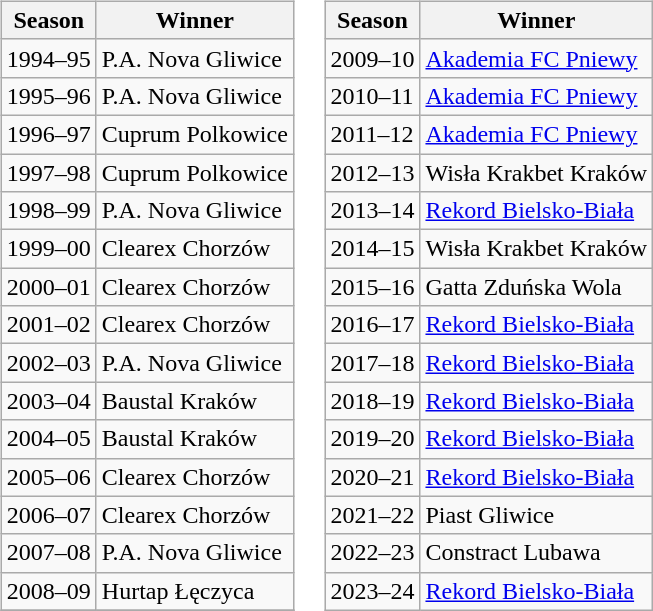<table>
<tr>
<td valign="top" width=0%><br><table class="wikitable sortable">
<tr>
<th>Season</th>
<th>Winner</th>
</tr>
<tr>
<td>1994–95</td>
<td>P.A. Nova Gliwice</td>
</tr>
<tr>
<td>1995–96</td>
<td>P.A. Nova Gliwice</td>
</tr>
<tr>
<td>1996–97</td>
<td>Cuprum Polkowice</td>
</tr>
<tr>
<td>1997–98</td>
<td>Cuprum Polkowice</td>
</tr>
<tr>
<td>1998–99</td>
<td>P.A. Nova Gliwice</td>
</tr>
<tr>
<td>1999–00</td>
<td>Clearex Chorzów</td>
</tr>
<tr>
<td>2000–01</td>
<td>Clearex Chorzów</td>
</tr>
<tr>
<td>2001–02</td>
<td>Clearex Chorzów</td>
</tr>
<tr>
<td>2002–03</td>
<td>P.A. Nova Gliwice</td>
</tr>
<tr>
<td>2003–04</td>
<td>Baustal Kraków</td>
</tr>
<tr>
<td>2004–05</td>
<td>Baustal Kraków</td>
</tr>
<tr>
<td>2005–06</td>
<td>Clearex Chorzów</td>
</tr>
<tr>
<td>2006–07</td>
<td>Clearex Chorzów</td>
</tr>
<tr>
<td>2007–08</td>
<td>P.A. Nova Gliwice</td>
</tr>
<tr>
<td>2008–09</td>
<td>Hurtap Łęczyca</td>
</tr>
<tr>
</tr>
</table>
</td>
<td valign="top" width=0%><br><table class="wikitable sortable">
<tr>
<th>Season</th>
<th>Winner</th>
</tr>
<tr>
<td>2009–10</td>
<td><a href='#'>Akademia FC Pniewy</a></td>
</tr>
<tr>
<td>2010–11</td>
<td><a href='#'>Akademia FC Pniewy</a></td>
</tr>
<tr>
<td>2011–12</td>
<td><a href='#'>Akademia FC Pniewy</a></td>
</tr>
<tr>
<td>2012–13</td>
<td>Wisła Krakbet Kraków</td>
</tr>
<tr>
<td>2013–14</td>
<td><a href='#'>Rekord Bielsko-Biała</a></td>
</tr>
<tr>
<td>2014–15</td>
<td>Wisła Krakbet Kraków</td>
</tr>
<tr>
<td>2015–16</td>
<td>Gatta Zduńska Wola</td>
</tr>
<tr>
<td>2016–17</td>
<td><a href='#'>Rekord Bielsko-Biała</a></td>
</tr>
<tr>
<td>2017–18</td>
<td><a href='#'>Rekord Bielsko-Biała</a></td>
</tr>
<tr>
<td>2018–19</td>
<td><a href='#'>Rekord Bielsko-Biała</a></td>
</tr>
<tr>
<td>2019–20</td>
<td><a href='#'>Rekord Bielsko-Biała</a></td>
</tr>
<tr>
<td>2020–21</td>
<td><a href='#'>Rekord Bielsko-Biała</a></td>
</tr>
<tr>
<td>2021–22</td>
<td>Piast Gliwice</td>
</tr>
<tr>
<td>2022–23</td>
<td>Constract Lubawa</td>
</tr>
<tr>
<td>2023–24</td>
<td><a href='#'>Rekord Bielsko-Biała</a></td>
</tr>
</table>
</td>
</tr>
</table>
